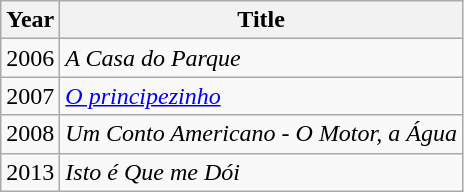<table class="wikitable">
<tr>
<th>Year</th>
<th>Title</th>
</tr>
<tr>
<td>2006</td>
<td><em>A Casa do Parque</em></td>
</tr>
<tr>
<td>2007</td>
<td><em><a href='#'>O principezinho</a></em></td>
</tr>
<tr>
<td>2008</td>
<td><em>Um Conto Americano - O Motor, a Água</em></td>
</tr>
<tr>
<td>2013</td>
<td><em>Isto é Que me Dói</em></td>
</tr>
</table>
